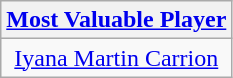<table class=wikitable style="text-align:center">
<tr>
<th><a href='#'>Most Valuable Player</a></th>
</tr>
<tr>
<td> <a href='#'>Iyana Martin Carrion</a></td>
</tr>
</table>
